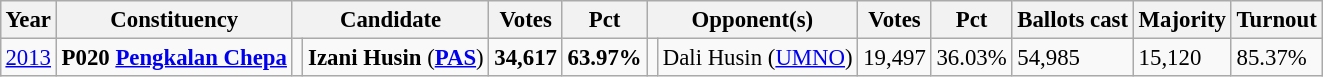<table class="wikitable" style="margin:0.5em ; font-size:95%">
<tr>
<th>Year</th>
<th>Constituency</th>
<th colspan=2>Candidate</th>
<th>Votes</th>
<th>Pct</th>
<th colspan=2>Opponent(s)</th>
<th>Votes</th>
<th>Pct</th>
<th>Ballots cast</th>
<th>Majority</th>
<th>Turnout</th>
</tr>
<tr>
<td><a href='#'>2013</a></td>
<td><strong>P020 <a href='#'>Pengkalan Chepa</a></strong></td>
<td rowspan=2 ></td>
<td rowspan=2><strong>Izani Husin</strong> (<a href='#'><strong>PAS</strong></a>)</td>
<td rowspan=2 align="right"><strong>34,617</strong></td>
<td rowspan=2><strong>63.97%</strong></td>
<td></td>
<td>Dali Husin (<a href='#'>UMNO</a>)</td>
<td align="right">19,497</td>
<td>36.03%</td>
<td>54,985</td>
<td>15,120</td>
<td>85.37%</td>
</tr>
</table>
